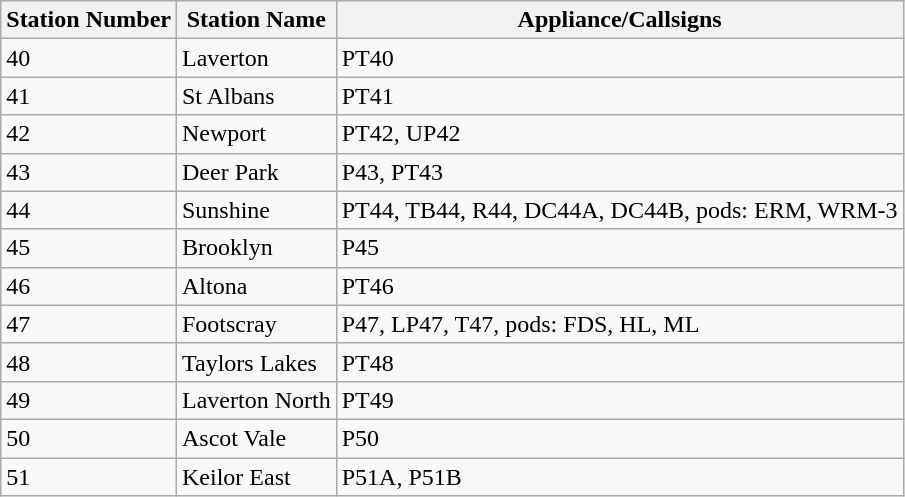<table class=wikitable>
<tr valign=bottom>
<th>Station Number</th>
<th>Station Name</th>
<th>Appliance/Callsigns</th>
</tr>
<tr>
<td>40</td>
<td>Laverton</td>
<td>PT40</td>
</tr>
<tr>
<td>41</td>
<td>St Albans</td>
<td>PT41</td>
</tr>
<tr>
<td>42</td>
<td>Newport</td>
<td>PT42, UP42</td>
</tr>
<tr>
<td>43</td>
<td>Deer Park</td>
<td>P43, PT43</td>
</tr>
<tr>
<td>44</td>
<td>Sunshine</td>
<td>PT44, TB44, R44, DC44A, DC44B, pods: ERM, WRM-3</td>
</tr>
<tr>
<td>45</td>
<td>Brooklyn</td>
<td>P45</td>
</tr>
<tr>
<td>46</td>
<td>Altona</td>
<td>PT46</td>
</tr>
<tr>
<td>47</td>
<td>Footscray</td>
<td>P47, LP47, T47, pods: FDS, HL, ML</td>
</tr>
<tr>
<td>48</td>
<td>Taylors Lakes</td>
<td>PT48</td>
</tr>
<tr>
<td>49</td>
<td>Laverton North</td>
<td>PT49</td>
</tr>
<tr>
<td>50</td>
<td>Ascot Vale</td>
<td>P50</td>
</tr>
<tr>
<td>51</td>
<td>Keilor East</td>
<td>P51A, P51B</td>
</tr>
</table>
